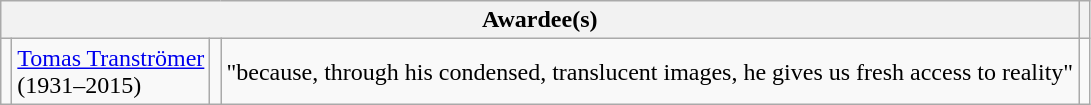<table class="wikitable">
<tr>
<th colspan="4">Awardee(s)</th>
<th></th>
</tr>
<tr>
<td></td>
<td><a href='#'>Tomas Tranströmer</a><br>(1931–2015)</td>
<td></td>
<td>"because, through his condensed, translucent images, he gives us fresh access to reality"</td>
<td></td>
</tr>
</table>
